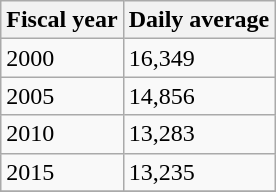<table class="wikitable">
<tr>
<th>Fiscal year</th>
<th>Daily average</th>
</tr>
<tr>
<td>2000</td>
<td>16,349</td>
</tr>
<tr>
<td>2005</td>
<td>14,856</td>
</tr>
<tr>
<td>2010</td>
<td>13,283</td>
</tr>
<tr>
<td>2015</td>
<td>13,235</td>
</tr>
<tr>
</tr>
</table>
